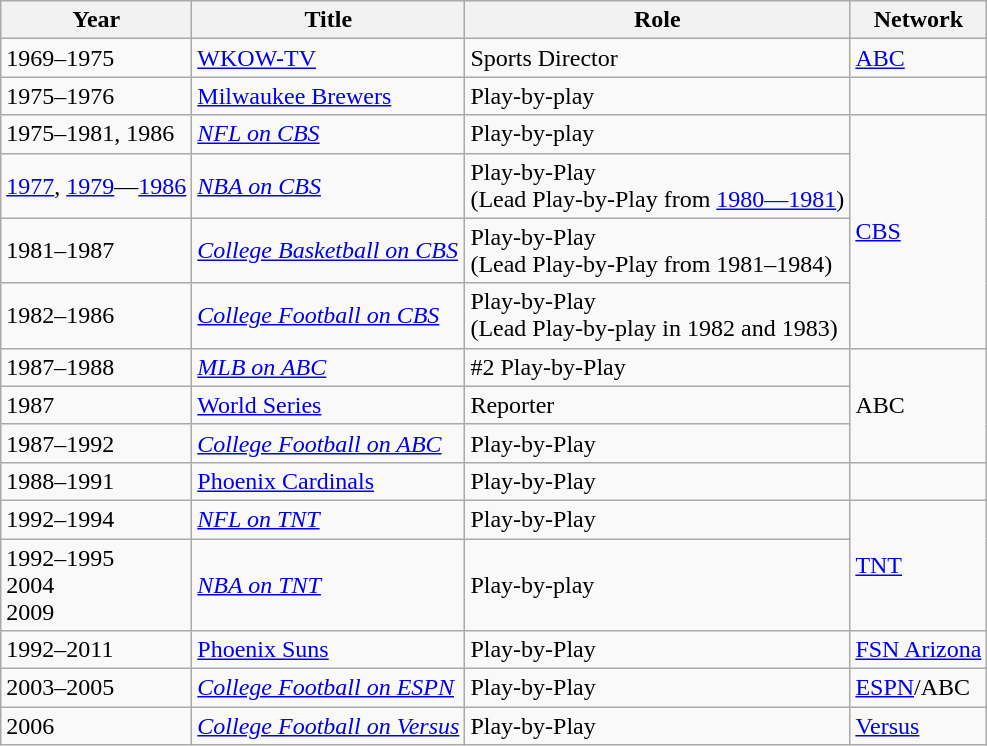<table class="wikitable sortable">
<tr>
<th>Year</th>
<th>Title</th>
<th>Role</th>
<th>Network</th>
</tr>
<tr>
<td>1969–1975</td>
<td><a href='#'>WKOW-TV</a></td>
<td>Sports Director</td>
<td><a href='#'>ABC</a></td>
</tr>
<tr>
<td>1975–1976</td>
<td><a href='#'>Milwaukee Brewers</a></td>
<td>Play-by-play</td>
<td></td>
</tr>
<tr>
<td>1975–1981, 1986</td>
<td><em><a href='#'>NFL on CBS</a></em></td>
<td>Play-by-play</td>
<td rowspan="4"><a href='#'>CBS</a></td>
</tr>
<tr>
<td><a href='#'>1977</a>, <a href='#'>1979</a>—<a href='#'>1986</a></td>
<td><em><a href='#'>NBA on CBS</a></em></td>
<td>Play-by-Play <br> (Lead Play-by-Play from <a href='#'>1980—1981</a>)</td>
</tr>
<tr>
<td>1981–1987</td>
<td><em><a href='#'>College Basketball on CBS</a></em></td>
<td>Play-by-Play <br> (Lead Play-by-Play from 1981–1984)</td>
</tr>
<tr>
<td>1982–1986</td>
<td><em><a href='#'>College Football on CBS</a></em></td>
<td>Play-by-Play <br> (Lead Play-by-play in 1982 and 1983)</td>
</tr>
<tr>
<td>1987–1988</td>
<td><em><a href='#'>MLB on ABC</a></em></td>
<td>#2 Play-by-Play</td>
<td rowspan="3">ABC</td>
</tr>
<tr>
<td>1987</td>
<td><a href='#'>World Series</a></td>
<td>Reporter</td>
</tr>
<tr>
<td>1987–1992</td>
<td><em><a href='#'>College Football on ABC</a></em></td>
<td>Play-by-Play</td>
</tr>
<tr>
<td>1988–1991</td>
<td><a href='#'>Phoenix Cardinals</a></td>
<td>Play-by-Play</td>
<td></td>
</tr>
<tr>
<td>1992–1994</td>
<td><em><a href='#'>NFL on TNT</a></em></td>
<td>Play-by-Play</td>
<td rowspan="2"><a href='#'>TNT</a></td>
</tr>
<tr>
<td>1992–1995 <br> 2004 <br> 2009</td>
<td><em><a href='#'>NBA on TNT</a></em></td>
<td>Play-by-play</td>
</tr>
<tr>
<td>1992–2011</td>
<td><a href='#'>Phoenix Suns</a></td>
<td>Play-by-Play</td>
<td><a href='#'>FSN Arizona</a></td>
</tr>
<tr>
<td>2003–2005</td>
<td><em><a href='#'>College Football on ESPN</a></em></td>
<td>Play-by-Play</td>
<td><a href='#'>ESPN</a>/ABC</td>
</tr>
<tr>
<td>2006</td>
<td><em><a href='#'>College Football on Versus</a></em></td>
<td>Play-by-Play</td>
<td><a href='#'>Versus</a></td>
</tr>
</table>
